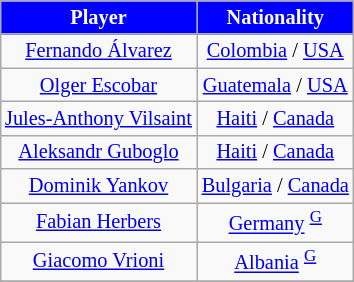<table class="wikitable" style="text-align:center; margin-left:1em; font-size:85%;">
<tr>
<th style="background:#00f; color:white; text-align:center;">Player</th>
<th style="background:#00f; color:white; text-align:center;">Nationality</th>
</tr>
<tr>
<td><a href='#'>Fernando Álvarez</a></td>
<td> <a href='#'>Colombia</a> /  <a href='#'>USA</a></td>
</tr>
<tr>
<td><a href='#'>Olger Escobar</a></td>
<td> <a href='#'>Guatemala</a> /  <a href='#'>USA</a></td>
</tr>
<tr>
<td><a href='#'>Jules-Anthony Vilsaint</a></td>
<td> <a href='#'>Haiti</a> /  <a href='#'>Canada</a></td>
</tr>
<tr>
<td><a href='#'>Aleksandr Guboglo</a></td>
<td> <a href='#'>Haiti</a> /  <a href='#'>Canada</a></td>
</tr>
<tr>
<td><a href='#'>Dominik Yankov</a></td>
<td> <a href='#'>Bulgaria</a> /  <a href='#'>Canada</a></td>
</tr>
<tr>
<td><a href='#'>Fabian Herbers</a></td>
<td> <a href='#'>Germany</a> <sup><a href='#'>G</a></sup></td>
</tr>
<tr>
<td><a href='#'>Giacomo Vrioni</a></td>
<td> <a href='#'>Albania</a> <sup><a href='#'>G</a></sup></td>
</tr>
<tr>
</tr>
</table>
